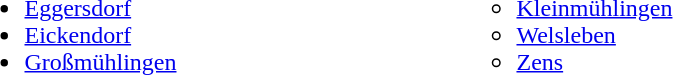<table>
<tr ---->
<td width="34%" valign="top"><br><ul><li><a href='#'>Eggersdorf</a></li><li><a href='#'>Eickendorf</a></li><li><a href='#'>Großmühlingen</a></li></ul></td>
<td width="33%" valign="top"><br><ol><ul><li><a href='#'>Kleinmühlingen</a></li><li><a href='#'>Welsleben</a></li><li><a href='#'>Zens</a></li></ul></ol></td>
</tr>
</table>
